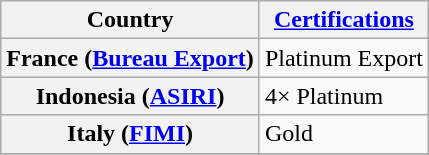<table class="wikitable sortable plainrowheaders">
<tr>
<th scope="col">Country</th>
<th scope="col"><a href='#'>Certifications</a></th>
</tr>
<tr>
<th scope="row">France (<a href='#'>Bureau Export</a>)</th>
<td>Platinum Export</td>
</tr>
<tr>
<th scope="row">Indonesia (<a href='#'>ASIRI</a>)</th>
<td>4× Platinum</td>
</tr>
<tr>
<th scope="row">Italy (<a href='#'>FIMI</a>)</th>
<td>Gold</td>
</tr>
<tr>
</tr>
</table>
